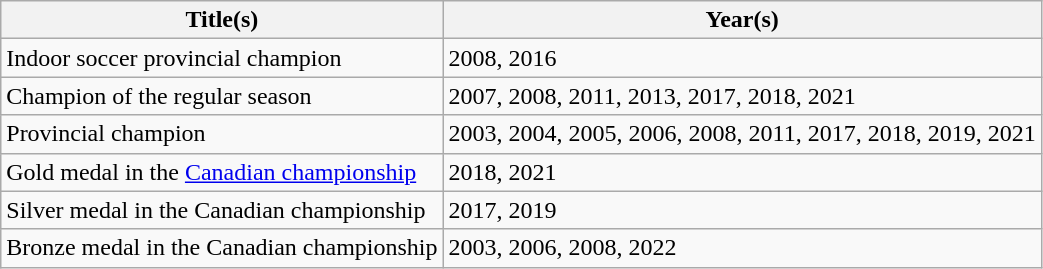<table class = "wikitable">
<tr>
<th>Title(s)</th>
<th>Year(s)</th>
</tr>
<tr>
<td>Indoor soccer provincial champion</td>
<td>2008, 2016</td>
</tr>
<tr>
<td>Champion of the regular season</td>
<td>2007, 2008, 2011, 2013, 2017, 2018, 2021</td>
</tr>
<tr>
<td>Provincial champion</td>
<td>2003, 2004, 2005, 2006, 2008, 2011, 2017, 2018, 2019, 2021</td>
</tr>
<tr>
<td>Gold medal in the <a href='#'>Canadian championship</a></td>
<td>2018, 2021</td>
</tr>
<tr>
<td>Silver medal in the Canadian championship</td>
<td>2017, 2019</td>
</tr>
<tr>
<td>Bronze medal in the Canadian championship</td>
<td>2003, 2006, 2008, 2022</td>
</tr>
</table>
